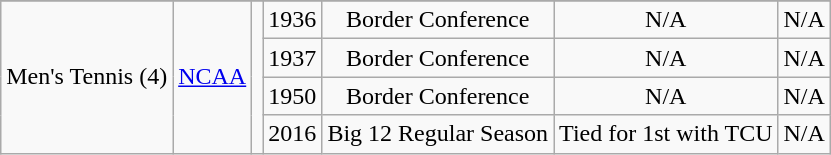<table class="wikitable">
<tr align="center">
</tr>
<tr align="center">
<td rowspan="5">Men's Tennis (4)</td>
<td rowspan="5"><a href='#'>NCAA</a></td>
<td rowspan="5"></td>
</tr>
<tr align="center">
<td>1936</td>
<td>Border Conference</td>
<td>N/A</td>
<td>N/A</td>
</tr>
<tr align="center">
<td>1937</td>
<td>Border Conference</td>
<td>N/A</td>
<td>N/A</td>
</tr>
<tr align="center">
<td>1950</td>
<td>Border Conference</td>
<td>N/A</td>
<td>N/A</td>
</tr>
<tr align="center">
<td>2016</td>
<td>Big 12 Regular Season</td>
<td>Tied for 1st with TCU</td>
<td>N/A</td>
</tr>
</table>
